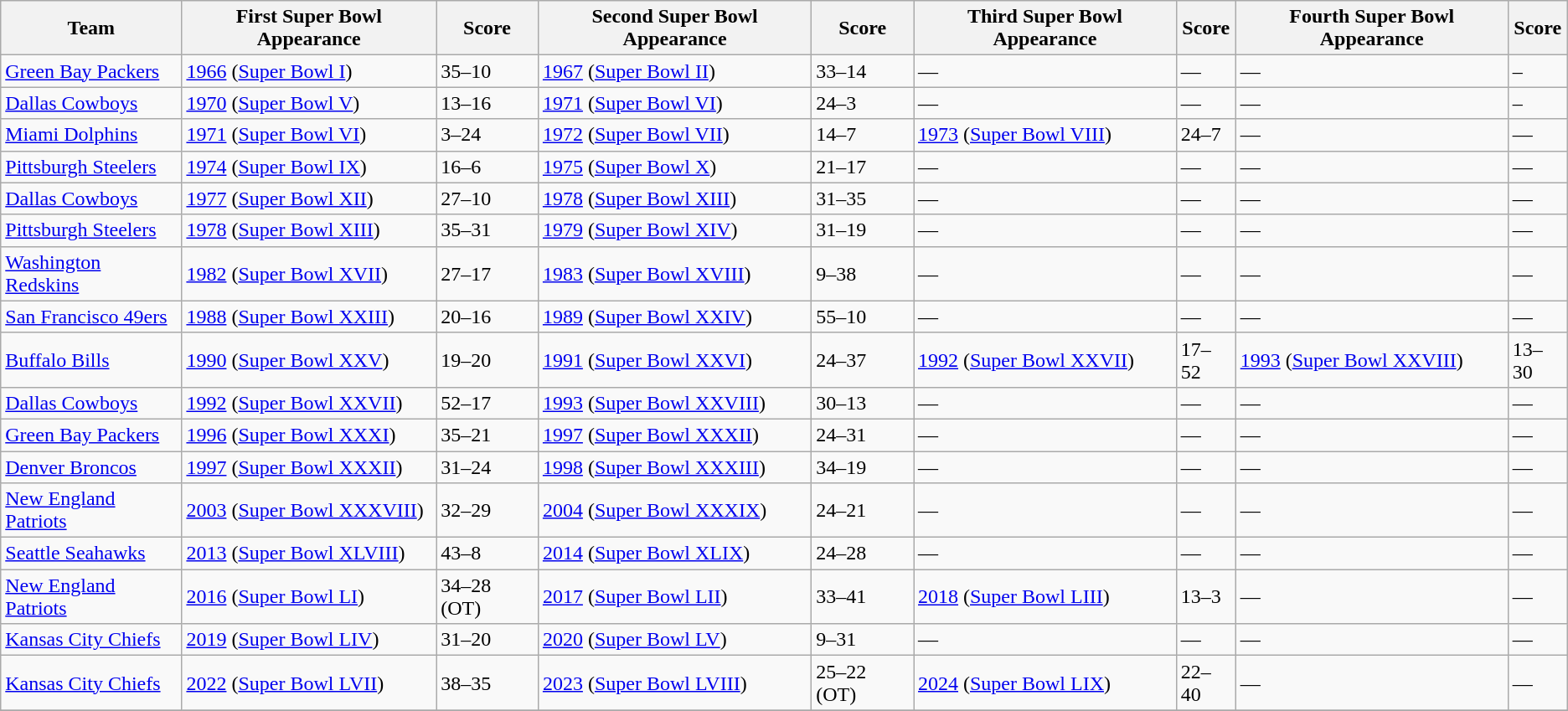<table class="wikitable">
<tr>
<th>Team</th>
<th>First Super Bowl Appearance</th>
<th>Score</th>
<th>Second Super Bowl Appearance</th>
<th>Score</th>
<th>Third Super Bowl Appearance</th>
<th>Score</th>
<th>Fourth Super Bowl Appearance</th>
<th>Score</th>
</tr>
<tr>
<td><a href='#'>Green Bay Packers</a></td>
<td><a href='#'>1966</a> (<a href='#'>Super Bowl I</a>)</td>
<td>35–10</td>
<td><a href='#'>1967</a> (<a href='#'>Super Bowl II</a>)</td>
<td>33–14</td>
<td>—</td>
<td>—</td>
<td>—</td>
<td>–</td>
</tr>
<tr>
<td><a href='#'>Dallas Cowboys</a></td>
<td><a href='#'>1970</a> (<a href='#'>Super Bowl V</a>)</td>
<td>13–16</td>
<td><a href='#'>1971</a> (<a href='#'>Super Bowl VI</a>)</td>
<td>24–3</td>
<td>—</td>
<td>—</td>
<td>—</td>
<td>–</td>
</tr>
<tr>
<td><a href='#'>Miami Dolphins</a></td>
<td><a href='#'>1971</a> (<a href='#'>Super Bowl VI</a>)</td>
<td>3–24</td>
<td><a href='#'>1972</a> (<a href='#'>Super Bowl VII</a>)</td>
<td>14–7</td>
<td><a href='#'>1973</a> (<a href='#'>Super Bowl VIII</a>)</td>
<td>24–7</td>
<td>—</td>
<td>—</td>
</tr>
<tr>
<td><a href='#'>Pittsburgh Steelers</a></td>
<td><a href='#'>1974</a> (<a href='#'>Super Bowl IX</a>)</td>
<td>16–6</td>
<td><a href='#'>1975</a> (<a href='#'>Super Bowl X</a>)</td>
<td>21–17</td>
<td>—</td>
<td>—</td>
<td>—</td>
<td>—</td>
</tr>
<tr>
<td><a href='#'>Dallas Cowboys</a></td>
<td><a href='#'>1977</a> (<a href='#'>Super Bowl XII</a>)</td>
<td>27–10</td>
<td><a href='#'>1978</a> (<a href='#'>Super Bowl XIII</a>)</td>
<td>31–35</td>
<td>—</td>
<td>—</td>
<td>—</td>
<td>—</td>
</tr>
<tr>
<td><a href='#'>Pittsburgh Steelers</a></td>
<td><a href='#'>1978</a> (<a href='#'>Super Bowl XIII</a>)</td>
<td>35–31</td>
<td><a href='#'>1979</a> (<a href='#'>Super Bowl XIV</a>)</td>
<td>31–19</td>
<td>—</td>
<td>—</td>
<td>—</td>
<td>—</td>
</tr>
<tr>
<td><a href='#'>Washington Redskins</a></td>
<td><a href='#'>1982</a> (<a href='#'>Super Bowl XVII</a>)</td>
<td>27–17</td>
<td><a href='#'>1983</a> (<a href='#'>Super Bowl XVIII</a>)</td>
<td>9–38</td>
<td>—</td>
<td>—</td>
<td>—</td>
<td>—</td>
</tr>
<tr>
<td><a href='#'>San Francisco 49ers</a></td>
<td><a href='#'>1988</a> (<a href='#'>Super Bowl XXIII</a>)</td>
<td>20–16</td>
<td><a href='#'>1989</a> (<a href='#'>Super Bowl XXIV</a>)</td>
<td>55–10</td>
<td>—</td>
<td>—</td>
<td>—</td>
<td>—</td>
</tr>
<tr>
<td><a href='#'>Buffalo Bills</a></td>
<td><a href='#'>1990</a> (<a href='#'>Super Bowl XXV</a>)</td>
<td>19–20</td>
<td><a href='#'>1991</a> (<a href='#'>Super Bowl XXVI</a>)</td>
<td>24–37</td>
<td><a href='#'>1992</a> (<a href='#'>Super Bowl XXVII</a>)</td>
<td>17–52</td>
<td><a href='#'>1993</a> (<a href='#'>Super Bowl XXVIII</a>)</td>
<td>13–30</td>
</tr>
<tr>
<td><a href='#'>Dallas Cowboys</a></td>
<td><a href='#'>1992</a> (<a href='#'>Super Bowl XXVII</a>)</td>
<td>52–17</td>
<td><a href='#'>1993</a> (<a href='#'>Super Bowl XXVIII</a>)</td>
<td>30–13</td>
<td>—</td>
<td>—</td>
<td>—</td>
<td>—</td>
</tr>
<tr>
<td><a href='#'>Green Bay Packers</a></td>
<td><a href='#'>1996</a> (<a href='#'>Super Bowl XXXI</a>)</td>
<td>35–21</td>
<td><a href='#'>1997</a> (<a href='#'>Super Bowl XXXII</a>)</td>
<td>24–31</td>
<td>—</td>
<td>—</td>
<td>—</td>
<td>—</td>
</tr>
<tr>
<td><a href='#'>Denver Broncos</a></td>
<td><a href='#'>1997</a> (<a href='#'>Super Bowl XXXII</a>)</td>
<td>31–24</td>
<td><a href='#'>1998</a> (<a href='#'>Super Bowl XXXIII</a>)</td>
<td>34–19</td>
<td>—</td>
<td>—</td>
<td>—</td>
<td>—</td>
</tr>
<tr>
<td><a href='#'>New England Patriots</a></td>
<td><a href='#'>2003</a> (<a href='#'>Super Bowl XXXVIII</a>)</td>
<td>32–29</td>
<td><a href='#'>2004</a> (<a href='#'>Super Bowl XXXIX</a>)</td>
<td>24–21</td>
<td>—</td>
<td>—</td>
<td>—</td>
<td>—</td>
</tr>
<tr>
<td><a href='#'>Seattle Seahawks</a></td>
<td><a href='#'>2013</a> (<a href='#'>Super Bowl XLVIII</a>)</td>
<td>43–8</td>
<td><a href='#'>2014</a> (<a href='#'>Super Bowl XLIX</a>)</td>
<td>24–28</td>
<td>—</td>
<td>—</td>
<td>—</td>
<td>—</td>
</tr>
<tr>
<td><a href='#'>New England Patriots</a></td>
<td><a href='#'>2016</a> (<a href='#'>Super Bowl LI</a>)</td>
<td>34–28 (OT)</td>
<td><a href='#'>2017</a> (<a href='#'>Super Bowl LII</a>)</td>
<td>33–41</td>
<td><a href='#'>2018</a> (<a href='#'>Super Bowl LIII</a>)</td>
<td>13–3</td>
<td>—</td>
<td>—</td>
</tr>
<tr>
<td><a href='#'>Kansas City Chiefs</a></td>
<td><a href='#'>2019</a> (<a href='#'>Super Bowl LIV</a>)</td>
<td>31–20</td>
<td><a href='#'>2020</a> (<a href='#'>Super Bowl LV</a>)</td>
<td>9–31</td>
<td>—</td>
<td>—</td>
<td>—</td>
<td>—</td>
</tr>
<tr>
<td><a href='#'>Kansas City Chiefs</a></td>
<td><a href='#'>2022</a> (<a href='#'>Super Bowl LVII</a>)</td>
<td>38–35</td>
<td><a href='#'>2023</a> (<a href='#'>Super Bowl LVIII</a>)</td>
<td>25–22 (OT)</td>
<td><a href='#'>2024</a> (<a href='#'>Super Bowl LIX</a>)</td>
<td>22–40</td>
<td>—</td>
<td>—</td>
</tr>
<tr>
</tr>
<tr>
</tr>
<tr>
</tr>
</table>
